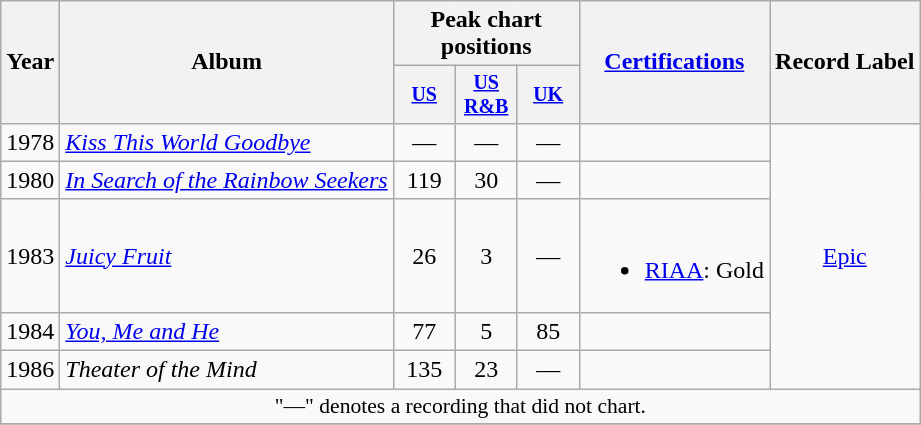<table class="wikitable" style="text-align:center;">
<tr>
<th rowspan="2">Year</th>
<th rowspan="2">Album</th>
<th colspan="3">Peak chart positions</th>
<th rowspan="2"><a href='#'>Certifications</a></th>
<th rowspan="2">Record Label</th>
</tr>
<tr style="font-size:smaller;">
<th width="35"><a href='#'>US</a><br></th>
<th width="35"><a href='#'>US<br>R&B</a><br></th>
<th width="35"><a href='#'>UK</a><br></th>
</tr>
<tr>
<td>1978</td>
<td align="left"><em><a href='#'>Kiss This World Goodbye</a></em></td>
<td>—</td>
<td>—</td>
<td>—</td>
<td align=left></td>
<td rowspan="5"><a href='#'>Epic</a></td>
</tr>
<tr>
<td>1980</td>
<td align="left"><em><a href='#'>In Search of the Rainbow Seekers</a></em></td>
<td>119</td>
<td>30</td>
<td>—</td>
<td align=left></td>
</tr>
<tr>
<td>1983</td>
<td align="left"><em><a href='#'>Juicy Fruit</a></em></td>
<td>26</td>
<td>3</td>
<td>—</td>
<td align=left><br><ul><li><a href='#'>RIAA</a>: Gold</li></ul></td>
</tr>
<tr>
<td>1984</td>
<td align="left"><em><a href='#'>You, Me and He</a></em></td>
<td>77</td>
<td>5</td>
<td>85</td>
<td align=left></td>
</tr>
<tr>
<td>1986</td>
<td align="left"><em>Theater of the Mind</em></td>
<td>135</td>
<td>23</td>
<td>—</td>
<td align=left></td>
</tr>
<tr>
<td colspan="15" style="font-size:90%">"—" denotes a recording that did not chart.</td>
</tr>
<tr>
</tr>
</table>
